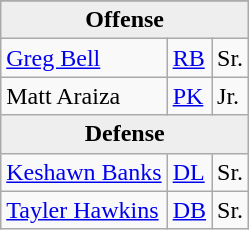<table class="wikitable" style="display: inline-table;">
<tr align="center">
</tr>
<tr align="center" style="background:#eee;font-weight:bold;">
<td colspan="3">Offense</td>
</tr>
<tr>
<td><a href='#'>Greg Bell</a></td>
<td><a href='#'>RB</a></td>
<td>Sr.</td>
</tr>
<tr>
<td>Matt Araiza</td>
<td><a href='#'>PK</a></td>
<td>Jr.</td>
</tr>
<tr align="center" style="background:#eee;font-weight:bold;">
<td colspan="3">Defense</td>
</tr>
<tr>
<td><a href='#'>Keshawn Banks</a></td>
<td><a href='#'>DL</a></td>
<td>Sr.</td>
</tr>
<tr>
<td><a href='#'>Tayler Hawkins</a></td>
<td><a href='#'>DB</a></td>
<td>Sr.</td>
</tr>
</table>
